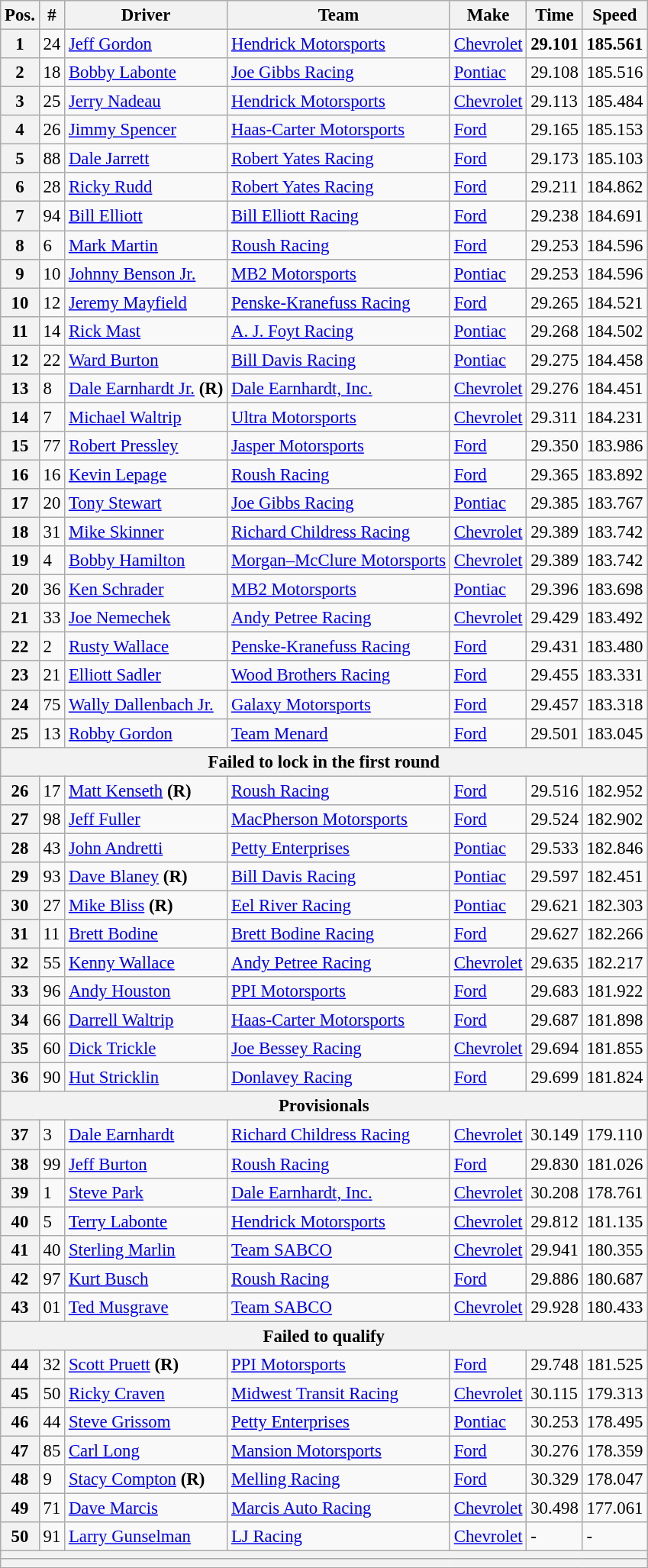<table class="wikitable" style="font-size:95%">
<tr>
<th>Pos.</th>
<th>#</th>
<th>Driver</th>
<th>Team</th>
<th>Make</th>
<th>Time</th>
<th>Speed</th>
</tr>
<tr>
<th>1</th>
<td>24</td>
<td><a href='#'>Jeff Gordon</a></td>
<td><a href='#'>Hendrick Motorsports</a></td>
<td><a href='#'>Chevrolet</a></td>
<td><strong>29.101</strong></td>
<td><strong>185.561</strong></td>
</tr>
<tr>
<th>2</th>
<td>18</td>
<td><a href='#'>Bobby Labonte</a></td>
<td><a href='#'>Joe Gibbs Racing</a></td>
<td><a href='#'>Pontiac</a></td>
<td>29.108</td>
<td>185.516</td>
</tr>
<tr>
<th>3</th>
<td>25</td>
<td><a href='#'>Jerry Nadeau</a></td>
<td><a href='#'>Hendrick Motorsports</a></td>
<td><a href='#'>Chevrolet</a></td>
<td>29.113</td>
<td>185.484</td>
</tr>
<tr>
<th>4</th>
<td>26</td>
<td><a href='#'>Jimmy Spencer</a></td>
<td><a href='#'>Haas-Carter Motorsports</a></td>
<td><a href='#'>Ford</a></td>
<td>29.165</td>
<td>185.153</td>
</tr>
<tr>
<th>5</th>
<td>88</td>
<td><a href='#'>Dale Jarrett</a></td>
<td><a href='#'>Robert Yates Racing</a></td>
<td><a href='#'>Ford</a></td>
<td>29.173</td>
<td>185.103</td>
</tr>
<tr>
<th>6</th>
<td>28</td>
<td><a href='#'>Ricky Rudd</a></td>
<td><a href='#'>Robert Yates Racing</a></td>
<td><a href='#'>Ford</a></td>
<td>29.211</td>
<td>184.862</td>
</tr>
<tr>
<th>7</th>
<td>94</td>
<td><a href='#'>Bill Elliott</a></td>
<td><a href='#'>Bill Elliott Racing</a></td>
<td><a href='#'>Ford</a></td>
<td>29.238</td>
<td>184.691</td>
</tr>
<tr>
<th>8</th>
<td>6</td>
<td><a href='#'>Mark Martin</a></td>
<td><a href='#'>Roush Racing</a></td>
<td><a href='#'>Ford</a></td>
<td>29.253</td>
<td>184.596</td>
</tr>
<tr>
<th>9</th>
<td>10</td>
<td><a href='#'>Johnny Benson Jr.</a></td>
<td><a href='#'>MB2 Motorsports</a></td>
<td><a href='#'>Pontiac</a></td>
<td>29.253</td>
<td>184.596</td>
</tr>
<tr>
<th>10</th>
<td>12</td>
<td><a href='#'>Jeremy Mayfield</a></td>
<td><a href='#'>Penske-Kranefuss Racing</a></td>
<td><a href='#'>Ford</a></td>
<td>29.265</td>
<td>184.521</td>
</tr>
<tr>
<th>11</th>
<td>14</td>
<td><a href='#'>Rick Mast</a></td>
<td><a href='#'>A. J. Foyt Racing</a></td>
<td><a href='#'>Pontiac</a></td>
<td>29.268</td>
<td>184.502</td>
</tr>
<tr>
<th>12</th>
<td>22</td>
<td><a href='#'>Ward Burton</a></td>
<td><a href='#'>Bill Davis Racing</a></td>
<td><a href='#'>Pontiac</a></td>
<td>29.275</td>
<td>184.458</td>
</tr>
<tr>
<th>13</th>
<td>8</td>
<td><a href='#'>Dale Earnhardt Jr.</a> <strong>(R)</strong></td>
<td><a href='#'>Dale Earnhardt, Inc.</a></td>
<td><a href='#'>Chevrolet</a></td>
<td>29.276</td>
<td>184.451</td>
</tr>
<tr>
<th>14</th>
<td>7</td>
<td><a href='#'>Michael Waltrip</a></td>
<td><a href='#'>Ultra Motorsports</a></td>
<td><a href='#'>Chevrolet</a></td>
<td>29.311</td>
<td>184.231</td>
</tr>
<tr>
<th>15</th>
<td>77</td>
<td><a href='#'>Robert Pressley</a></td>
<td><a href='#'>Jasper Motorsports</a></td>
<td><a href='#'>Ford</a></td>
<td>29.350</td>
<td>183.986</td>
</tr>
<tr>
<th>16</th>
<td>16</td>
<td><a href='#'>Kevin Lepage</a></td>
<td><a href='#'>Roush Racing</a></td>
<td><a href='#'>Ford</a></td>
<td>29.365</td>
<td>183.892</td>
</tr>
<tr>
<th>17</th>
<td>20</td>
<td><a href='#'>Tony Stewart</a></td>
<td><a href='#'>Joe Gibbs Racing</a></td>
<td><a href='#'>Pontiac</a></td>
<td>29.385</td>
<td>183.767</td>
</tr>
<tr>
<th>18</th>
<td>31</td>
<td><a href='#'>Mike Skinner</a></td>
<td><a href='#'>Richard Childress Racing</a></td>
<td><a href='#'>Chevrolet</a></td>
<td>29.389</td>
<td>183.742</td>
</tr>
<tr>
<th>19</th>
<td>4</td>
<td><a href='#'>Bobby Hamilton</a></td>
<td><a href='#'>Morgan–McClure Motorsports</a></td>
<td><a href='#'>Chevrolet</a></td>
<td>29.389</td>
<td>183.742</td>
</tr>
<tr>
<th>20</th>
<td>36</td>
<td><a href='#'>Ken Schrader</a></td>
<td><a href='#'>MB2 Motorsports</a></td>
<td><a href='#'>Pontiac</a></td>
<td>29.396</td>
<td>183.698</td>
</tr>
<tr>
<th>21</th>
<td>33</td>
<td><a href='#'>Joe Nemechek</a></td>
<td><a href='#'>Andy Petree Racing</a></td>
<td><a href='#'>Chevrolet</a></td>
<td>29.429</td>
<td>183.492</td>
</tr>
<tr>
<th>22</th>
<td>2</td>
<td><a href='#'>Rusty Wallace</a></td>
<td><a href='#'>Penske-Kranefuss Racing</a></td>
<td><a href='#'>Ford</a></td>
<td>29.431</td>
<td>183.480</td>
</tr>
<tr>
<th>23</th>
<td>21</td>
<td><a href='#'>Elliott Sadler</a></td>
<td><a href='#'>Wood Brothers Racing</a></td>
<td><a href='#'>Ford</a></td>
<td>29.455</td>
<td>183.331</td>
</tr>
<tr>
<th>24</th>
<td>75</td>
<td><a href='#'>Wally Dallenbach Jr.</a></td>
<td><a href='#'>Galaxy Motorsports</a></td>
<td><a href='#'>Ford</a></td>
<td>29.457</td>
<td>183.318</td>
</tr>
<tr>
<th>25</th>
<td>13</td>
<td><a href='#'>Robby Gordon</a></td>
<td><a href='#'>Team Menard</a></td>
<td><a href='#'>Ford</a></td>
<td>29.501</td>
<td>183.045</td>
</tr>
<tr>
<th colspan="7">Failed to lock in the first round</th>
</tr>
<tr>
<th>26</th>
<td>17</td>
<td><a href='#'>Matt Kenseth</a> <strong>(R)</strong></td>
<td><a href='#'>Roush Racing</a></td>
<td><a href='#'>Ford</a></td>
<td>29.516</td>
<td>182.952</td>
</tr>
<tr>
<th>27</th>
<td>98</td>
<td><a href='#'>Jeff Fuller</a></td>
<td><a href='#'>MacPherson Motorsports</a></td>
<td><a href='#'>Ford</a></td>
<td>29.524</td>
<td>182.902</td>
</tr>
<tr>
<th>28</th>
<td>43</td>
<td><a href='#'>John Andretti</a></td>
<td><a href='#'>Petty Enterprises</a></td>
<td><a href='#'>Pontiac</a></td>
<td>29.533</td>
<td>182.846</td>
</tr>
<tr>
<th>29</th>
<td>93</td>
<td><a href='#'>Dave Blaney</a> <strong>(R)</strong></td>
<td><a href='#'>Bill Davis Racing</a></td>
<td><a href='#'>Pontiac</a></td>
<td>29.597</td>
<td>182.451</td>
</tr>
<tr>
<th>30</th>
<td>27</td>
<td><a href='#'>Mike Bliss</a> <strong>(R)</strong></td>
<td><a href='#'>Eel River Racing</a></td>
<td><a href='#'>Pontiac</a></td>
<td>29.621</td>
<td>182.303</td>
</tr>
<tr>
<th>31</th>
<td>11</td>
<td><a href='#'>Brett Bodine</a></td>
<td><a href='#'>Brett Bodine Racing</a></td>
<td><a href='#'>Ford</a></td>
<td>29.627</td>
<td>182.266</td>
</tr>
<tr>
<th>32</th>
<td>55</td>
<td><a href='#'>Kenny Wallace</a></td>
<td><a href='#'>Andy Petree Racing</a></td>
<td><a href='#'>Chevrolet</a></td>
<td>29.635</td>
<td>182.217</td>
</tr>
<tr>
<th>33</th>
<td>96</td>
<td><a href='#'>Andy Houston</a></td>
<td><a href='#'>PPI Motorsports</a></td>
<td><a href='#'>Ford</a></td>
<td>29.683</td>
<td>181.922</td>
</tr>
<tr>
<th>34</th>
<td>66</td>
<td><a href='#'>Darrell Waltrip</a></td>
<td><a href='#'>Haas-Carter Motorsports</a></td>
<td><a href='#'>Ford</a></td>
<td>29.687</td>
<td>181.898</td>
</tr>
<tr>
<th>35</th>
<td>60</td>
<td><a href='#'>Dick Trickle</a></td>
<td><a href='#'>Joe Bessey Racing</a></td>
<td><a href='#'>Chevrolet</a></td>
<td>29.694</td>
<td>181.855</td>
</tr>
<tr>
<th>36</th>
<td>90</td>
<td><a href='#'>Hut Stricklin</a></td>
<td><a href='#'>Donlavey Racing</a></td>
<td><a href='#'>Ford</a></td>
<td>29.699</td>
<td>181.824</td>
</tr>
<tr>
<th colspan="7">Provisionals</th>
</tr>
<tr>
<th>37</th>
<td>3</td>
<td><a href='#'>Dale Earnhardt</a></td>
<td><a href='#'>Richard Childress Racing</a></td>
<td><a href='#'>Chevrolet</a></td>
<td>30.149</td>
<td>179.110</td>
</tr>
<tr>
<th>38</th>
<td>99</td>
<td><a href='#'>Jeff Burton</a></td>
<td><a href='#'>Roush Racing</a></td>
<td><a href='#'>Ford</a></td>
<td>29.830</td>
<td>181.026</td>
</tr>
<tr>
<th>39</th>
<td>1</td>
<td><a href='#'>Steve Park</a></td>
<td><a href='#'>Dale Earnhardt, Inc.</a></td>
<td><a href='#'>Chevrolet</a></td>
<td>30.208</td>
<td>178.761</td>
</tr>
<tr>
<th>40</th>
<td>5</td>
<td><a href='#'>Terry Labonte</a></td>
<td><a href='#'>Hendrick Motorsports</a></td>
<td><a href='#'>Chevrolet</a></td>
<td>29.812</td>
<td>181.135</td>
</tr>
<tr>
<th>41</th>
<td>40</td>
<td><a href='#'>Sterling Marlin</a></td>
<td><a href='#'>Team SABCO</a></td>
<td><a href='#'>Chevrolet</a></td>
<td>29.941</td>
<td>180.355</td>
</tr>
<tr>
<th>42</th>
<td>97</td>
<td><a href='#'>Kurt Busch</a></td>
<td><a href='#'>Roush Racing</a></td>
<td><a href='#'>Ford</a></td>
<td>29.886</td>
<td>180.687</td>
</tr>
<tr>
<th>43</th>
<td>01</td>
<td><a href='#'>Ted Musgrave</a></td>
<td><a href='#'>Team SABCO</a></td>
<td><a href='#'>Chevrolet</a></td>
<td>29.928</td>
<td>180.433</td>
</tr>
<tr>
<th colspan="7">Failed to qualify</th>
</tr>
<tr>
<th>44</th>
<td>32</td>
<td><a href='#'>Scott Pruett</a> <strong>(R)</strong></td>
<td><a href='#'>PPI Motorsports</a></td>
<td><a href='#'>Ford</a></td>
<td>29.748</td>
<td>181.525</td>
</tr>
<tr>
<th>45</th>
<td>50</td>
<td><a href='#'>Ricky Craven</a></td>
<td><a href='#'>Midwest Transit Racing</a></td>
<td><a href='#'>Chevrolet</a></td>
<td>30.115</td>
<td>179.313</td>
</tr>
<tr>
<th>46</th>
<td>44</td>
<td><a href='#'>Steve Grissom</a></td>
<td><a href='#'>Petty Enterprises</a></td>
<td><a href='#'>Pontiac</a></td>
<td>30.253</td>
<td>178.495</td>
</tr>
<tr>
<th>47</th>
<td>85</td>
<td><a href='#'>Carl Long</a></td>
<td><a href='#'>Mansion Motorsports</a></td>
<td><a href='#'>Ford</a></td>
<td>30.276</td>
<td>178.359</td>
</tr>
<tr>
<th>48</th>
<td>9</td>
<td><a href='#'>Stacy Compton</a> <strong>(R)</strong></td>
<td><a href='#'>Melling Racing</a></td>
<td><a href='#'>Ford</a></td>
<td>30.329</td>
<td>178.047</td>
</tr>
<tr>
<th>49</th>
<td>71</td>
<td><a href='#'>Dave Marcis</a></td>
<td><a href='#'>Marcis Auto Racing</a></td>
<td><a href='#'>Chevrolet</a></td>
<td>30.498</td>
<td>177.061</td>
</tr>
<tr>
<th>50</th>
<td>91</td>
<td><a href='#'>Larry Gunselman</a></td>
<td><a href='#'>LJ Racing</a></td>
<td><a href='#'>Chevrolet</a></td>
<td>-</td>
<td>-</td>
</tr>
<tr>
<th colspan="7"></th>
</tr>
<tr>
<th colspan="7"></th>
</tr>
</table>
